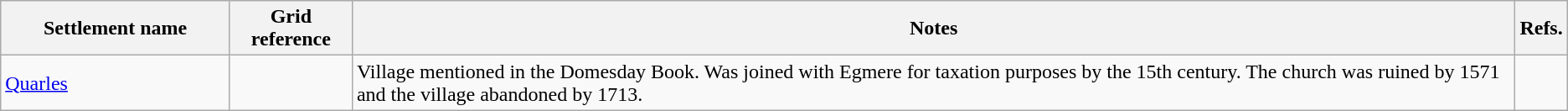<table class="wikitable">
<tr>
<th width=175>Settlement name</th>
<th width=90>Grid reference</th>
<th>Notes</th>
<th>Refs.</th>
</tr>
<tr>
<td><a href='#'>Quarles</a></td>
<td></td>
<td>Village mentioned in the Domesday Book. Was joined with Egmere for taxation purposes by the 15th century. The church was ruined by 1571 and the village abandoned by 1713.</td>
<td></td>
</tr>
</table>
